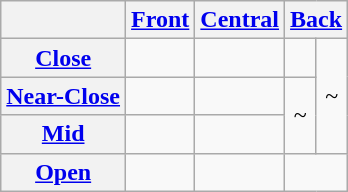<table class="wikitable" style="text-align: center;">
<tr>
<th></th>
<th><a href='#'>Front</a></th>
<th><a href='#'>Central</a></th>
<th colspan="2"><a href='#'>Back</a></th>
</tr>
<tr>
<th><a href='#'>Close</a></th>
<td></td>
<td></td>
<td></td>
<td rowspan="3">~</td>
</tr>
<tr>
<th><a href='#'>Near-Close</a></th>
<td></td>
<td></td>
<td rowspan="2">~</td>
</tr>
<tr>
<th><a href='#'>Mid</a></th>
<td></td>
<td></td>
</tr>
<tr>
<th><a href='#'>Open</a></th>
<td></td>
<td></td>
<td colspan="2"></td>
</tr>
</table>
